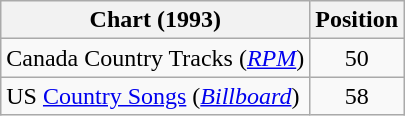<table class="wikitable sortable">
<tr>
<th scope="col">Chart (1993)</th>
<th scope="col">Position</th>
</tr>
<tr>
<td>Canada Country Tracks (<em><a href='#'>RPM</a></em>)</td>
<td align="center">50</td>
</tr>
<tr>
<td>US <a href='#'>Country Songs</a> (<em><a href='#'>Billboard</a></em>)</td>
<td align="center">58</td>
</tr>
</table>
